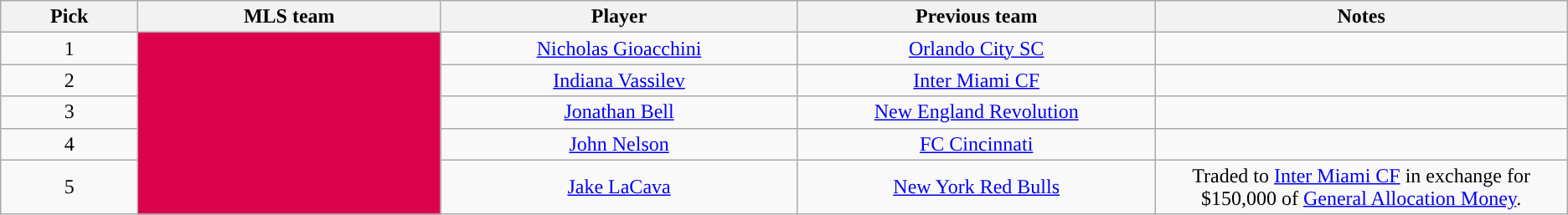<table class="wikitable" style="text-align: center;">
<tr>
<th style="width:5%">Pick</th>
<th style="width:11%">MLS team</th>
<th style="width:13%">Player</th>
<th style="width:13%">Previous team</th>
<th style="width:15%">Notes</th>
</tr>
<tr>
<td>1</td>
<td style="background: #DD004A" rowspan="5"></td>
<td><a href='#'>Nicholas Gioacchini</a></td>
<td><a href='#'>Orlando City SC</a></td>
<td></td>
</tr>
<tr>
<td>2</td>
<td><a href='#'>Indiana Vassilev</a></td>
<td><a href='#'>Inter Miami CF</a></td>
<td></td>
</tr>
<tr>
<td>3</td>
<td><a href='#'>Jonathan Bell</a></td>
<td><a href='#'>New England Revolution</a></td>
<td></td>
</tr>
<tr>
<td>4</td>
<td><a href='#'>John Nelson</a></td>
<td><a href='#'>FC Cincinnati</a></td>
<td></td>
</tr>
<tr>
<td>5</td>
<td><a href='#'>Jake LaCava</a></td>
<td><a href='#'>New York Red Bulls</a></td>
<td>Traded to <a href='#'>Inter Miami CF</a> in exchange for $150,000 of <a href='#'>General Allocation Money</a>.</td>
</tr>
</table>
